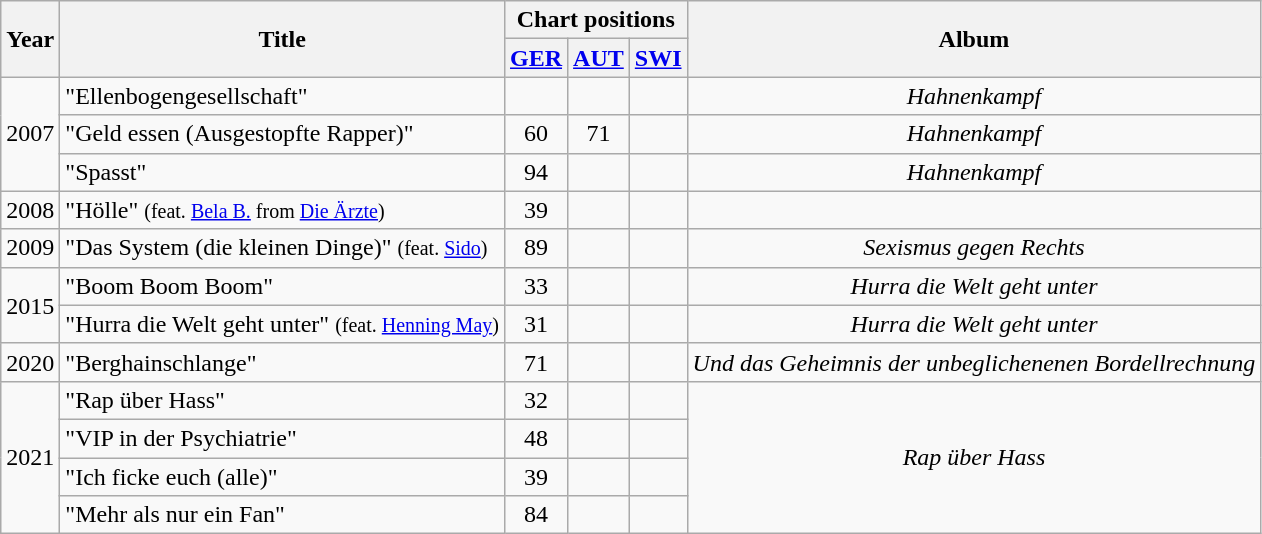<table class="wikitable">
<tr>
<th rowspan="2">Year</th>
<th rowspan="2">Title</th>
<th colspan="3">Chart positions</th>
<th rowspan="2">Album</th>
</tr>
<tr>
<th><a href='#'>GER</a><br></th>
<th><a href='#'>AUT</a><br></th>
<th><a href='#'>SWI</a><br></th>
</tr>
<tr>
<td rowspan="3">2007</td>
<td>"Ellenbogengesellschaft"</td>
<td align="center"></td>
<td align="center"></td>
<td align="center"></td>
<td align="center"><em>Hahnenkampf</em></td>
</tr>
<tr>
<td>"Geld essen (Ausgestopfte Rapper)"</td>
<td align="center">60</td>
<td align="center">71</td>
<td align="center"></td>
<td align="center"><em>Hahnenkampf</em></td>
</tr>
<tr>
<td>"Spasst"</td>
<td align="center">94</td>
<td align="center"></td>
<td align="center"></td>
<td align="center"><em>Hahnenkampf</em></td>
</tr>
<tr>
<td>2008</td>
<td>"Hölle" <small>(feat. <a href='#'>Bela B.</a> from <a href='#'>Die Ärzte</a>)</small></td>
<td align="center">39</td>
<td align="center"></td>
<td align="center"></td>
<td align="center"></td>
</tr>
<tr>
<td>2009</td>
<td>"Das System (die kleinen Dinge)" <small>(feat. <a href='#'>Sido</a>)</small></td>
<td align="center">89</td>
<td align="center"></td>
<td align="center"></td>
<td align="center"><em>Sexismus gegen Rechts</em></td>
</tr>
<tr>
<td rowspan="2">2015</td>
<td>"Boom Boom Boom"</td>
<td align="center">33</td>
<td align="center"></td>
<td align="center"></td>
<td align="center"><em>Hurra die Welt geht unter</em></td>
</tr>
<tr>
<td>"Hurra die Welt geht unter" <small>(feat. <a href='#'>Henning May</a>)</small></td>
<td align="center">31</td>
<td align="center"></td>
<td align="center"></td>
<td align="center"><em>Hurra die Welt geht unter</em></td>
</tr>
<tr>
<td>2020</td>
<td>"Berghainschlange"</td>
<td align="center">71</td>
<td align="center"></td>
<td align="center"></td>
<td align="center"><em>Und das Geheimnis der unbeglichenenen Bordellrechnung</em></td>
</tr>
<tr>
<td rowspan="4">2021</td>
<td>"Rap über Hass"</td>
<td align="center">32</td>
<td align="center"></td>
<td align="center"></td>
<td align="center" rowspan="4"><em>Rap über Hass</em></td>
</tr>
<tr>
<td>"VIP in der Psychiatrie"</td>
<td align="center">48</td>
<td align="center"></td>
<td align="center"></td>
</tr>
<tr>
<td>"Ich ficke euch (alle)"</td>
<td align="center">39</td>
<td align="center"></td>
<td align="center"></td>
</tr>
<tr>
<td>"Mehr als nur ein Fan"</td>
<td align="center">84</td>
<td align="center"></td>
<td align="center"></td>
</tr>
</table>
